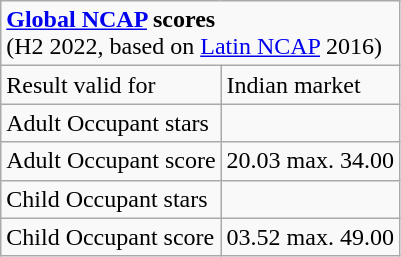<table class="wikitable">
<tr>
<td colspan="2"><strong><a href='#'>Global NCAP</a> scores</strong> <br> (H2 2022, based on <a href='#'>Latin NCAP</a> 2016)</td>
</tr>
<tr>
<td>Result valid for</td>
<td>Indian market</td>
</tr>
<tr>
<td>Adult Occupant stars</td>
<td></td>
</tr>
<tr>
<td>Adult Occupant score</td>
<td>20.03 max. 34.00</td>
</tr>
<tr>
<td>Child Occupant stars</td>
<td></td>
</tr>
<tr>
<td>Child Occupant score</td>
<td>03.52 max. 49.00</td>
</tr>
</table>
